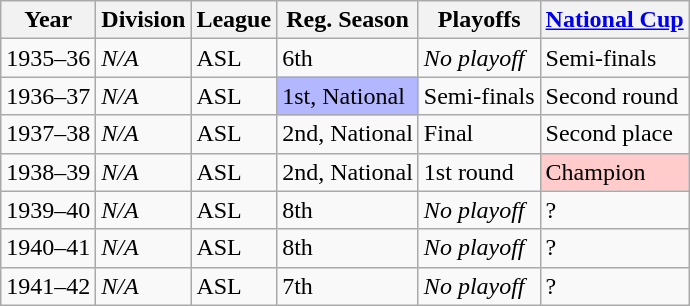<table class="wikitable">
<tr>
<th>Year</th>
<th>Division</th>
<th>League</th>
<th>Reg. Season</th>
<th>Playoffs</th>
<th><a href='#'>National Cup</a></th>
</tr>
<tr>
<td>1935–36</td>
<td><em>N/A</em></td>
<td>ASL</td>
<td>6th</td>
<td><em>No playoff</em></td>
<td>Semi-finals</td>
</tr>
<tr>
<td>1936–37</td>
<td><em>N/A</em></td>
<td>ASL</td>
<td bgcolor="B3B7FF">1st, National</td>
<td>Semi-finals</td>
<td>Second round</td>
</tr>
<tr>
<td>1937–38</td>
<td><em>N/A</em></td>
<td>ASL</td>
<td>2nd, National</td>
<td>Final</td>
<td>Second place</td>
</tr>
<tr>
<td>1938–39</td>
<td><em>N/A</em></td>
<td>ASL</td>
<td>2nd, National</td>
<td>1st round</td>
<td bgcolor="FFCBCB">Champion</td>
</tr>
<tr>
<td>1939–40</td>
<td><em>N/A</em></td>
<td>ASL</td>
<td>8th</td>
<td><em>No playoff</em></td>
<td>?</td>
</tr>
<tr>
<td>1940–41</td>
<td><em>N/A</em></td>
<td>ASL</td>
<td>8th</td>
<td><em>No playoff</em></td>
<td>?</td>
</tr>
<tr>
<td>1941–42</td>
<td><em>N/A</em></td>
<td>ASL</td>
<td>7th</td>
<td><em>No playoff</em></td>
<td>?</td>
</tr>
</table>
